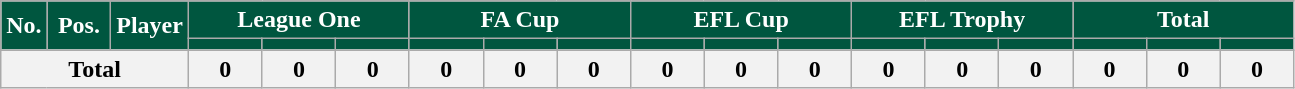<table class="wikitable sortable" style="text-align:center">
<tr>
<th rowspan="2" style="background:#00563F; color:white; width:10px">No.</th>
<th rowspan="2" style="background:#00563F; color:white; width:35px">Pos.</th>
<th rowspan="2" style="background:#00563F; color:white">Player</th>
<th colspan="3" style="background:#00563F; color:white; width:140px">League One</th>
<th colspan="3" style="background:#00563F; color:white; width:140px">FA Cup</th>
<th colspan="3" style="background:#00563F; color:white; width:140px">EFL Cup</th>
<th colspan="3" style="background:#00563F; color:white; width:140px">EFL Trophy</th>
<th colspan="3" style="background:#00563F; color:white; width:140px">Total</th>
</tr>
<tr>
<th style="background:#00563F"></th>
<th style="background:#00563F"></th>
<th style="background:#00563F"></th>
<th style="background:#00563F"></th>
<th style="background:#00563F"></th>
<th style="background:#00563F"></th>
<th style="background:#00563F"></th>
<th style="background:#00563F"></th>
<th style="background:#00563F"></th>
<th style="background:#00563F"></th>
<th style="background:#00563F"></th>
<th style="background:#00563F"></th>
<th style="background:#00563F"></th>
<th style="background:#00563F"></th>
<th style="background:#00563F"></th>
</tr>
<tr class="sortbottom">
<th colspan="3">Total</th>
<th>0</th>
<th>0</th>
<th>0</th>
<th>0</th>
<th>0</th>
<th>0</th>
<th>0</th>
<th>0</th>
<th>0</th>
<th>0</th>
<th>0</th>
<th>0</th>
<th>0</th>
<th>0</th>
<th>0</th>
</tr>
</table>
